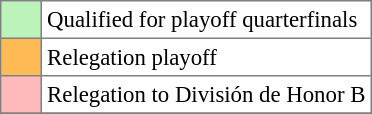<table bgcolor="#f7f8ff" cellpadding="3" cellspacing="0" border="1" style="font-size: 95%; border: gray solid 1px; border-collapse: collapse;text-align:center; margin:1em auto;">
<tr>
<td style="background: #BBF3BB;" width="20"></td>
<td bgcolor="#ffffff" align="left">Qualified for playoff quarterfinals</td>
</tr>
<tr>
<td style="background: #FFBB55;" width="20"></td>
<td bgcolor="#ffffff" align="left">Relegation playoff</td>
</tr>
<tr>
<td style="background: #FFBBBB;" width="20"></td>
<td bgcolor="#ffffff" align="left">Relegation to División de Honor B</td>
</tr>
<tr>
</tr>
</table>
